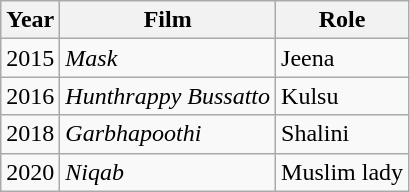<table class="wikitable">
<tr>
<th>Year</th>
<th>Film</th>
<th>Role</th>
</tr>
<tr>
<td>2015</td>
<td><em>Mask</em></td>
<td>Jeena</td>
</tr>
<tr>
<td>2016</td>
<td><em>Hunthrappy Bussatto</em></td>
<td>Kulsu</td>
</tr>
<tr>
<td>2018</td>
<td><em>Garbhapoothi</em></td>
<td>Shalini</td>
</tr>
<tr>
<td>2020</td>
<td><em>Niqab</em></td>
<td>Muslim lady</td>
</tr>
</table>
